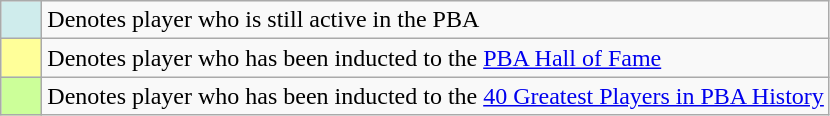<table class="wikitable">
<tr>
<td align="center" bgcolor="#CFECEC" width="20"></td>
<td>Denotes player who is still active in the PBA</td>
</tr>
<tr>
<td align="center" bgcolor="#FFFF99" width="20"></td>
<td>Denotes player who has been inducted to the <a href='#'>PBA Hall of Fame</a></td>
</tr>
<tr>
<td style="background:#CCFF99; width:1em"></td>
<td>Denotes player who has been inducted to the <a href='#'>40 Greatest Players in PBA History</a></td>
</tr>
</table>
